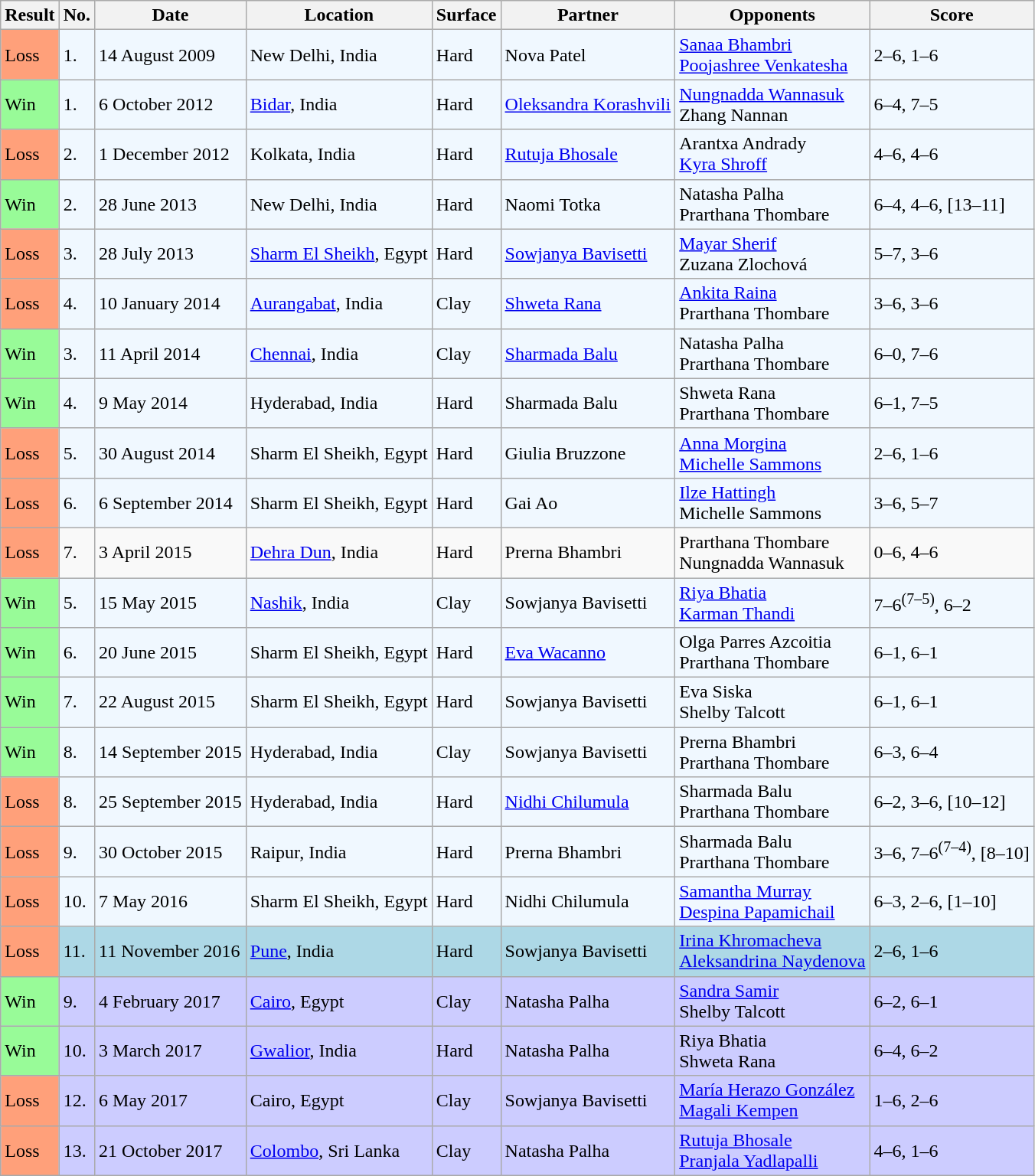<table class="sortable wikitable">
<tr>
<th>Result</th>
<th>No.</th>
<th>Date</th>
<th>Location</th>
<th>Surface</th>
<th>Partner</th>
<th>Opponents</th>
<th class="unsortable">Score</th>
</tr>
<tr style="background:#f0f8ff;">
<td style="background:#ffa07a;">Loss</td>
<td>1.</td>
<td>14 August 2009</td>
<td>New Delhi, India</td>
<td>Hard</td>
<td> Nova Patel</td>
<td> <a href='#'>Sanaa Bhambri</a> <br>  <a href='#'>Poojashree Venkatesha</a></td>
<td>2–6, 1–6</td>
</tr>
<tr style="background:#f0f8ff;">
<td style="background:#98fb98;">Win</td>
<td>1.</td>
<td>6 October 2012</td>
<td><a href='#'>Bidar</a>, India</td>
<td>Hard</td>
<td> <a href='#'>Oleksandra Korashvili</a></td>
<td> <a href='#'>Nungnadda Wannasuk</a> <br>  Zhang Nannan</td>
<td>6–4, 7–5</td>
</tr>
<tr style="background:#f0f8ff;">
<td style="background:#ffa07a;">Loss</td>
<td>2.</td>
<td>1 December 2012</td>
<td>Kolkata, India</td>
<td>Hard</td>
<td> <a href='#'>Rutuja Bhosale</a></td>
<td> Arantxa Andrady <br>  <a href='#'>Kyra Shroff</a></td>
<td>4–6, 4–6</td>
</tr>
<tr style="background:#f0f8ff;">
<td style="background:#98fb98;">Win</td>
<td>2.</td>
<td>28 June 2013</td>
<td>New Delhi, India</td>
<td>Hard</td>
<td> Naomi Totka</td>
<td> Natasha Palha <br>  Prarthana Thombare</td>
<td>6–4, 4–6, [13–11]</td>
</tr>
<tr style="background:#f0f8ff;">
<td style="background:#ffa07a;">Loss</td>
<td>3.</td>
<td>28 July 2013</td>
<td><a href='#'>Sharm El Sheikh</a>, Egypt</td>
<td>Hard</td>
<td> <a href='#'>Sowjanya Bavisetti</a></td>
<td> <a href='#'>Mayar Sherif</a> <br>  Zuzana Zlochová</td>
<td>5–7, 3–6</td>
</tr>
<tr style="background:#f0f8ff;">
<td style="background:#ffa07a;">Loss</td>
<td>4.</td>
<td>10 January 2014</td>
<td><a href='#'>Aurangabat</a>, India</td>
<td>Clay</td>
<td> <a href='#'>Shweta Rana</a></td>
<td> <a href='#'>Ankita Raina</a> <br>  Prarthana Thombare</td>
<td>3–6, 3–6</td>
</tr>
<tr style="background:#f0f8ff;">
<td style="background:#98fb98;">Win</td>
<td>3.</td>
<td>11 April 2014</td>
<td><a href='#'>Chennai</a>, India</td>
<td>Clay</td>
<td> <a href='#'>Sharmada Balu</a></td>
<td> Natasha Palha <br>  Prarthana Thombare</td>
<td>6–0, 7–6</td>
</tr>
<tr style="background:#f0f8ff;">
<td style="background:#98fb98;">Win</td>
<td>4.</td>
<td>9 May 2014</td>
<td>Hyderabad, India</td>
<td>Hard</td>
<td> Sharmada Balu</td>
<td> Shweta Rana <br>  Prarthana Thombare</td>
<td>6–1, 7–5</td>
</tr>
<tr style="background:#f0f8ff;">
<td style="background:#ffa07a;">Loss</td>
<td>5.</td>
<td>30 August 2014</td>
<td>Sharm El Sheikh, Egypt</td>
<td>Hard</td>
<td> Giulia Bruzzone</td>
<td> <a href='#'>Anna Morgina</a> <br>  <a href='#'>Michelle Sammons</a></td>
<td>2–6, 1–6</td>
</tr>
<tr style="background:#f0f8ff;">
<td style="background:#ffa07a;">Loss</td>
<td>6.</td>
<td>6 September 2014</td>
<td>Sharm El Sheikh, Egypt</td>
<td>Hard</td>
<td> Gai Ao</td>
<td> <a href='#'>Ilze Hattingh</a> <br>  Michelle Sammons</td>
<td>3–6, 5–7</td>
</tr>
<tr tyle="background:#f0f8ff;">
<td style="background:#ffa07a;">Loss</td>
<td>7.</td>
<td>3 April 2015</td>
<td><a href='#'>Dehra Dun</a>, India</td>
<td>Hard</td>
<td> Prerna Bhambri</td>
<td> Prarthana Thombare <br>  Nungnadda Wannasuk</td>
<td>0–6, 4–6</td>
</tr>
<tr style="background:#f0f8ff;">
<td style="background:#98fb98;">Win</td>
<td>5.</td>
<td>15 May 2015</td>
<td><a href='#'>Nashik</a>, India</td>
<td>Clay</td>
<td> Sowjanya Bavisetti</td>
<td> <a href='#'>Riya Bhatia</a> <br>  <a href='#'>Karman Thandi</a></td>
<td>7–6<sup>(7–5)</sup>, 6–2</td>
</tr>
<tr style="background:#f0f8ff;">
<td style="background:#98fb98;">Win</td>
<td>6.</td>
<td>20 June 2015</td>
<td>Sharm El Sheikh, Egypt</td>
<td>Hard</td>
<td> <a href='#'>Eva Wacanno</a></td>
<td> Olga Parres Azcoitia <br>  Prarthana Thombare</td>
<td>6–1, 6–1</td>
</tr>
<tr style="background:#f0f8ff;">
<td style="background:#98fb98;">Win</td>
<td>7.</td>
<td>22 August 2015</td>
<td>Sharm El Sheikh, Egypt</td>
<td>Hard</td>
<td> Sowjanya Bavisetti</td>
<td> Eva Siska <br>  Shelby Talcott</td>
<td>6–1, 6–1</td>
</tr>
<tr style="background:#f0f8ff;">
<td style="background:#98fb98;">Win</td>
<td>8.</td>
<td>14 September 2015</td>
<td>Hyderabad, India</td>
<td>Clay</td>
<td> Sowjanya Bavisetti</td>
<td> Prerna Bhambri <br>  Prarthana Thombare</td>
<td>6–3, 6–4</td>
</tr>
<tr style="background:#f0f8ff;">
<td style="background:#ffa07a;">Loss</td>
<td>8.</td>
<td>25 September 2015</td>
<td>Hyderabad, India</td>
<td>Hard</td>
<td> <a href='#'>Nidhi Chilumula</a></td>
<td> Sharmada Balu <br>  Prarthana Thombare</td>
<td>6–2, 3–6, [10–12]</td>
</tr>
<tr style="background:#f0f8ff;">
<td style="background:#ffa07a;">Loss</td>
<td>9.</td>
<td>30 October 2015</td>
<td>Raipur, India</td>
<td>Hard</td>
<td> Prerna Bhambri</td>
<td> Sharmada Balu <br>  Prarthana Thombare</td>
<td>3–6, 7–6<sup>(7–4)</sup>, [8–10]</td>
</tr>
<tr style="background:#f0f8ff;">
<td style="background:#ffa07a;">Loss</td>
<td>10.</td>
<td>7 May 2016</td>
<td>Sharm El Sheikh, Egypt</td>
<td>Hard</td>
<td> Nidhi Chilumula</td>
<td> <a href='#'>Samantha Murray</a> <br>  <a href='#'>Despina Papamichail</a></td>
<td>6–3, 2–6, [1–10]</td>
</tr>
<tr style="background:lightblue;">
<td style="background:#ffa07a;">Loss</td>
<td>11.</td>
<td>11 November 2016</td>
<td><a href='#'>Pune</a>, India</td>
<td>Hard</td>
<td> Sowjanya Bavisetti</td>
<td> <a href='#'>Irina Khromacheva</a> <br>  <a href='#'>Aleksandrina Naydenova</a></td>
<td>2–6, 1–6</td>
</tr>
<tr style="background:#ccccff;">
<td style="background:#98fb98;">Win</td>
<td>9.</td>
<td>4 February 2017</td>
<td><a href='#'>Cairo</a>, Egypt</td>
<td>Clay</td>
<td> Natasha Palha</td>
<td> <a href='#'>Sandra Samir</a> <br>  Shelby Talcott</td>
<td>6–2, 6–1</td>
</tr>
<tr style="background:#ccccff;">
<td style="background:#98fb98;">Win</td>
<td>10.</td>
<td>3 March 2017</td>
<td><a href='#'>Gwalior</a>, India</td>
<td>Hard</td>
<td> Natasha Palha</td>
<td> Riya Bhatia <br>  Shweta Rana</td>
<td>6–4, 6–2</td>
</tr>
<tr style="background:#ccccff;">
<td style="background:#ffa07a;">Loss</td>
<td>12.</td>
<td>6 May 2017</td>
<td>Cairo, Egypt</td>
<td>Clay</td>
<td> Sowjanya Bavisetti</td>
<td> <a href='#'>María Herazo González</a> <br>  <a href='#'>Magali Kempen</a></td>
<td>1–6, 2–6</td>
</tr>
<tr style="background:#ccccff;">
<td style="background:#ffa07a;">Loss</td>
<td>13.</td>
<td>21 October 2017</td>
<td><a href='#'>Colombo</a>, Sri Lanka</td>
<td>Clay</td>
<td> Natasha Palha</td>
<td> <a href='#'>Rutuja Bhosale</a> <br>  <a href='#'>Pranjala Yadlapalli</a></td>
<td>4–6, 1–6</td>
</tr>
</table>
